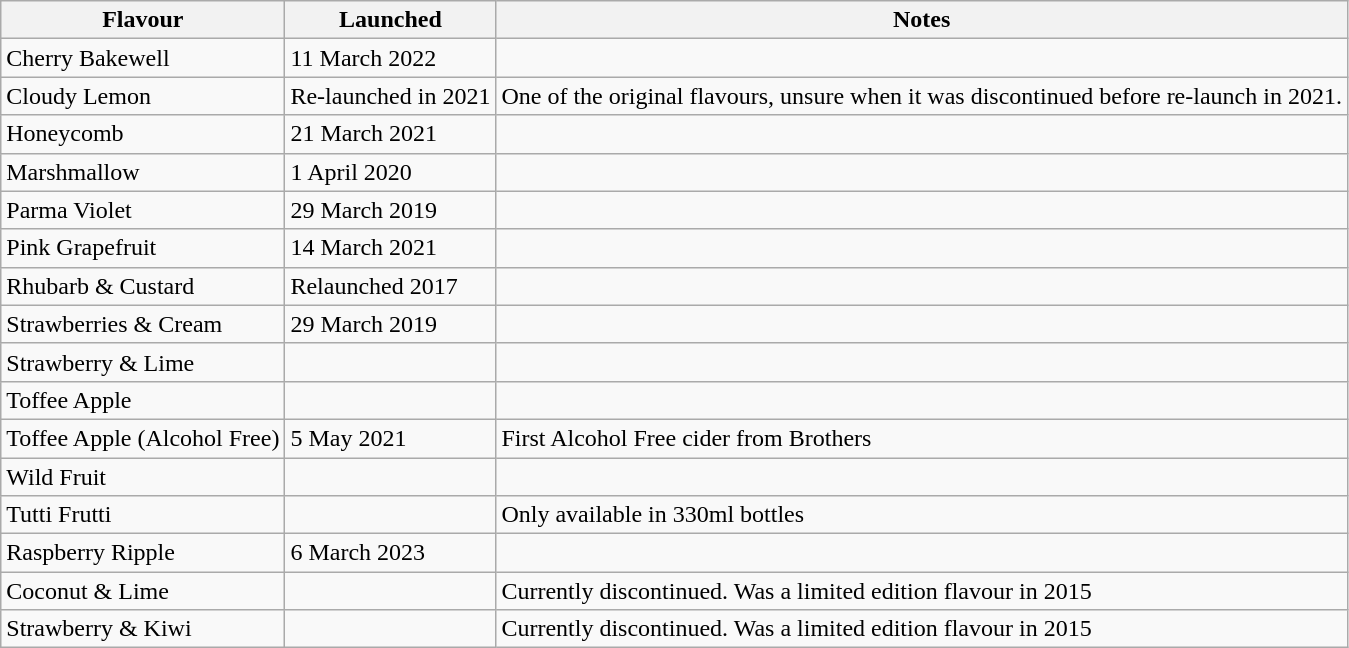<table class="wikitable">
<tr style="font-weight:bold;">
<th>Flavour</th>
<th>Launched</th>
<th>Notes</th>
</tr>
<tr>
<td>Cherry Bakewell</td>
<td>11 March 2022 </td>
<td></td>
</tr>
<tr>
<td>Cloudy Lemon</td>
<td>Re-launched in 2021 </td>
<td>One of the original flavours, unsure when it was discontinued before re-launch in 2021.</td>
</tr>
<tr>
<td>Honeycomb</td>
<td>21 March 2021 </td>
<td></td>
</tr>
<tr>
<td>Marshmallow</td>
<td>1 April 2020 </td>
<td></td>
</tr>
<tr>
<td>Parma Violet</td>
<td>29 March 2019 </td>
<td></td>
</tr>
<tr>
<td>Pink Grapefruit</td>
<td>14 March 2021 </td>
<td></td>
</tr>
<tr>
<td>Rhubarb & Custard</td>
<td>Relaunched 2017 </td>
<td></td>
</tr>
<tr>
<td>Strawberries & Cream</td>
<td>29 March 2019 </td>
<td></td>
</tr>
<tr>
<td>Strawberry & Lime</td>
<td></td>
<td></td>
</tr>
<tr>
<td>Toffee Apple</td>
<td></td>
<td></td>
</tr>
<tr>
<td>Toffee Apple (Alcohol Free)</td>
<td>5 May 2021 </td>
<td>First Alcohol Free cider from Brothers</td>
</tr>
<tr>
<td>Wild Fruit</td>
<td></td>
<td></td>
</tr>
<tr>
<td>Tutti Frutti</td>
<td></td>
<td>Only available in 330ml bottles</td>
</tr>
<tr>
<td>Raspberry Ripple</td>
<td>6 March 2023 </td>
<td></td>
</tr>
<tr>
<td>Coconut & Lime</td>
<td></td>
<td>Currently discontinued. Was a limited edition flavour in 2015</td>
</tr>
<tr>
<td>Strawberry & Kiwi</td>
<td></td>
<td>Currently discontinued. Was a limited edition flavour in 2015</td>
</tr>
</table>
